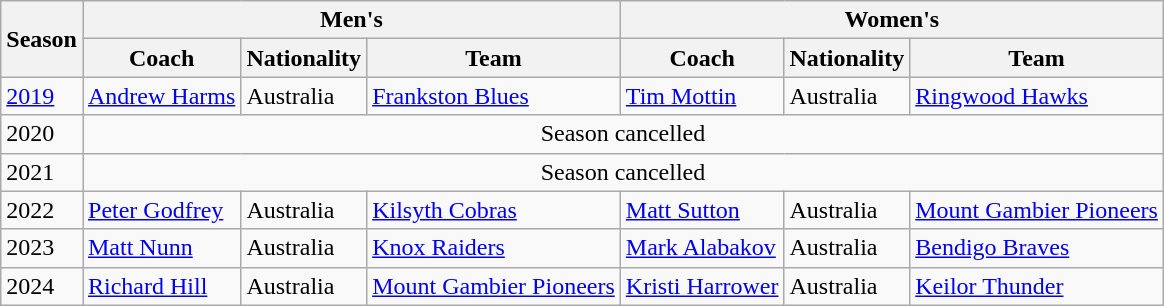<table class="wikitable">
<tr>
<th rowspan="2">Season</th>
<th colspan="3">Men's</th>
<th colspan="3">Women's</th>
</tr>
<tr>
<th>Coach</th>
<th>Nationality</th>
<th>Team</th>
<th>Coach</th>
<th>Nationality</th>
<th>Team</th>
</tr>
<tr>
<td><a href='#'>2019</a></td>
<td><a href='#'>Andrew Harms</a></td>
<td> Australia</td>
<td><a href='#'>Frankston Blues</a></td>
<td><a href='#'>Tim Mottin</a></td>
<td> Australia</td>
<td><a href='#'>Ringwood Hawks</a></td>
</tr>
<tr>
<td>2020</td>
<td colspan="6" style="text-align:center;">Season cancelled</td>
</tr>
<tr>
<td>2021</td>
<td colspan="6" style="text-align:center;">Season cancelled</td>
</tr>
<tr>
<td>2022</td>
<td><a href='#'>Peter Godfrey</a></td>
<td> Australia</td>
<td><a href='#'>Kilsyth Cobras</a></td>
<td><a href='#'>Matt Sutton</a></td>
<td> Australia</td>
<td><a href='#'>Mount Gambier Pioneers</a></td>
</tr>
<tr>
<td>2023</td>
<td><a href='#'>Matt Nunn</a></td>
<td> Australia</td>
<td><a href='#'>Knox Raiders</a></td>
<td><a href='#'>Mark Alabakov</a></td>
<td> Australia</td>
<td><a href='#'>Bendigo Braves</a></td>
</tr>
<tr>
<td>2024</td>
<td><a href='#'>Richard Hill</a></td>
<td> Australia</td>
<td><a href='#'>Mount Gambier Pioneers</a></td>
<td><a href='#'>Kristi Harrower</a></td>
<td> Australia</td>
<td><a href='#'>Keilor Thunder</a></td>
</tr>
</table>
